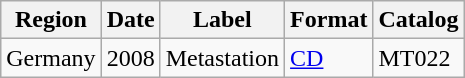<table class="wikitable">
<tr>
<th>Region</th>
<th>Date</th>
<th>Label</th>
<th>Format</th>
<th>Catalog</th>
</tr>
<tr>
<td>Germany</td>
<td>2008</td>
<td>Metastation</td>
<td><a href='#'>CD</a></td>
<td>MT022</td>
</tr>
</table>
